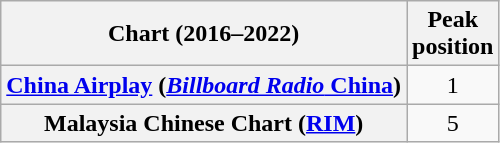<table class="wikitable sortable plainrowheaders" style="text-align:center">
<tr>
<th scope="col">Chart (2016–2022)</th>
<th scope="col">Peak<br>position</th>
</tr>
<tr>
<th scope="row"><a href='#'>China Airplay</a> (<a href='#'><em>Billboard Radio</em> China</a>)</th>
<td>1</td>
</tr>
<tr>
<th scope="row">Malaysia Chinese Chart (<a href='#'>RIM</a>)</th>
<td>5</td>
</tr>
</table>
